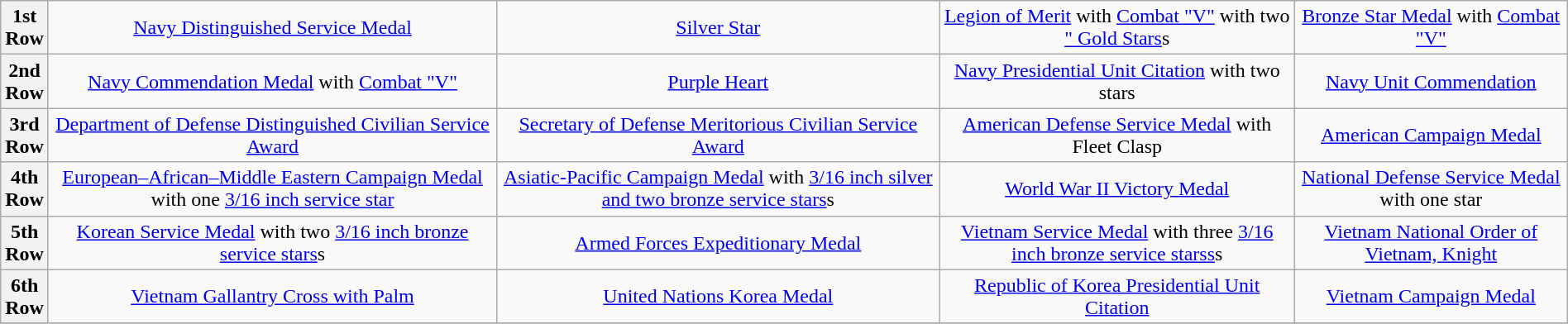<table class="wikitable" style="margin:1em auto; text-align:center;">
<tr>
<th>1st<br> Row</th>
<td colspan="4"><a href='#'>Navy Distinguished Service Medal</a></td>
<td colspan="4"><a href='#'>Silver Star</a></td>
<td colspan="4"><a href='#'>Legion of Merit</a> with <a href='#'>Combat "V"</a> with two <a href='#'>" Gold Stars</a>s</td>
<td colspan="4"><a href='#'>Bronze Star Medal</a> with <a href='#'>Combat "V"</a></td>
</tr>
<tr>
<th>2nd<br> Row</th>
<td colspan="4"><a href='#'>Navy Commendation Medal</a> with <a href='#'>Combat "V"</a></td>
<td colspan="4"><a href='#'>Purple Heart</a></td>
<td colspan="4"><a href='#'>Navy Presidential Unit Citation</a> with two stars</td>
<td colspan="4"><a href='#'>Navy Unit Commendation</a></td>
</tr>
<tr>
<th>3rd<br> Row</th>
<td colspan="4"><a href='#'>Department of Defense Distinguished Civilian Service Award</a></td>
<td colspan="4"><a href='#'>Secretary of Defense Meritorious Civilian Service Award</a></td>
<td colspan="4"><a href='#'>American Defense Service Medal</a> with Fleet Clasp</td>
<td colspan="4"><a href='#'>American Campaign Medal</a></td>
</tr>
<tr>
<th>4th<br> Row</th>
<td colspan="4"><a href='#'>European–African–Middle Eastern Campaign Medal</a> with one <a href='#'>3/16 inch service star</a></td>
<td colspan="4"><a href='#'>Asiatic-Pacific Campaign Medal</a> with <a href='#'>3/16 inch silver and two bronze service stars</a>s</td>
<td colspan="4"><a href='#'>World War II Victory Medal</a></td>
<td colspan="4"><a href='#'>National Defense Service Medal</a> with one star</td>
</tr>
<tr>
<th>5th<br> Row</th>
<td colspan="4"><a href='#'>Korean Service Medal</a> with two <a href='#'>3/16 inch bronze service stars</a>s</td>
<td colspan="4"><a href='#'>Armed Forces Expeditionary Medal</a></td>
<td colspan="4"><a href='#'>Vietnam Service Medal</a> with three <a href='#'>3/16 inch bronze service starss</a>s</td>
<td colspan="4"><a href='#'>Vietnam National Order of Vietnam, Knight</a></td>
</tr>
<tr>
<th>6th<br> Row</th>
<td colspan="4"><a href='#'>Vietnam Gallantry Cross with Palm</a></td>
<td colspan="4"><a href='#'>United Nations Korea Medal</a></td>
<td colspan="4"><a href='#'>Republic of Korea Presidential Unit Citation</a></td>
<td colspan="4"><a href='#'>Vietnam Campaign Medal</a></td>
</tr>
<tr>
</tr>
</table>
